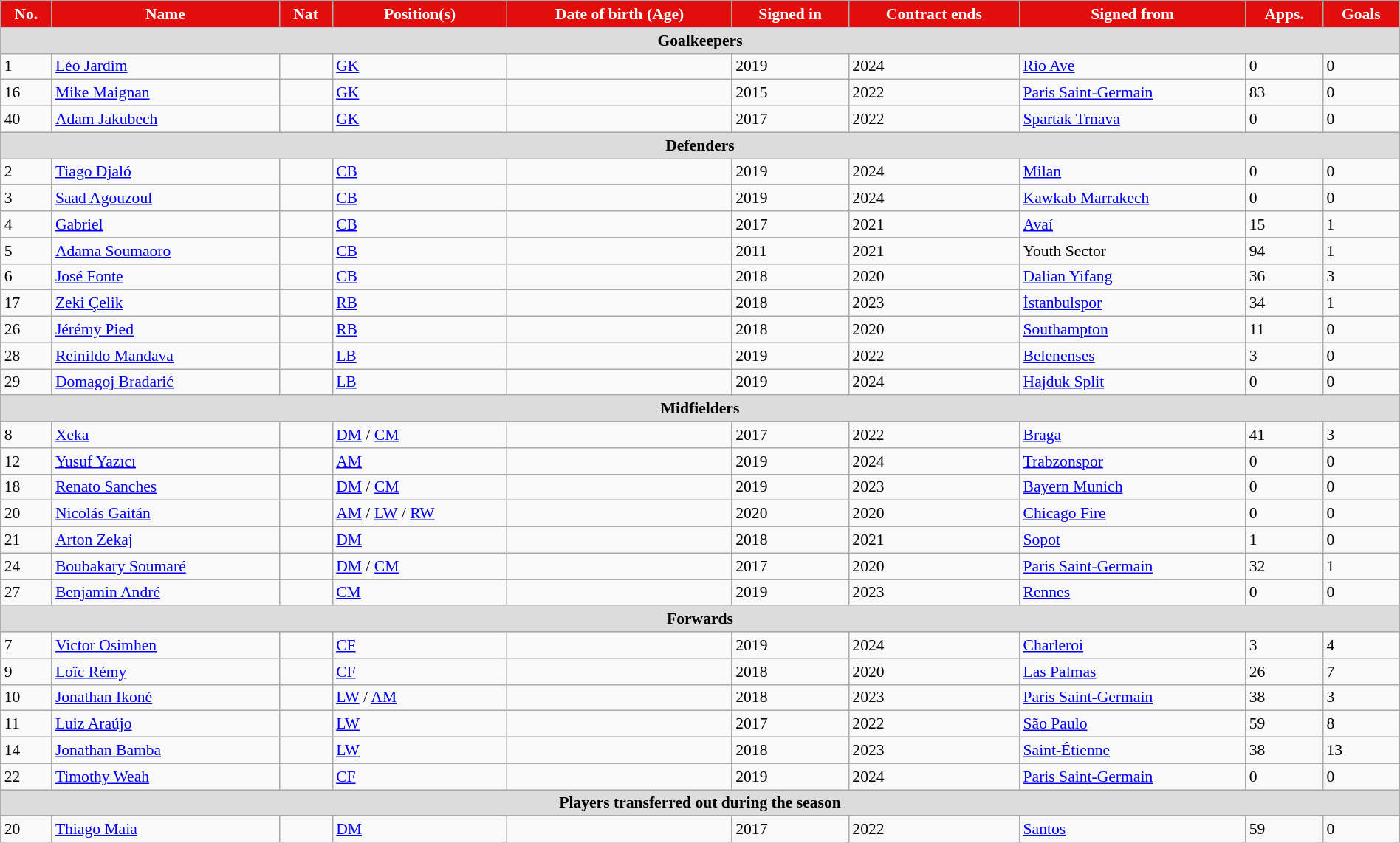<table class="wikitable" style="text-align:left; font-size:90%; width:100%;">
<tr>
<th style="background:#e20e0e; color:white; text-align:center;">No.</th>
<th style="background:#e20e0e; color:white; text-align:center;">Name</th>
<th style="background:#e20e0e; color:white; text-align:center;">Nat</th>
<th style="background:#e20e0e; color:white; text-align:center;">Position(s)</th>
<th style="background:#e20e0e; color:white; text-align:center;">Date of birth (Age)</th>
<th style="background:#e20e0e; color:white; text-align:center;">Signed in</th>
<th style="background:#e20e0e; color:white; text-align:center;">Contract ends</th>
<th style="background:#e20e0e; color:white; text-align:center;">Signed from</th>
<th style="background:#e20e0e; color:white; text-align:center;">Apps.</th>
<th style="background:#e20e0e; color:white; text-align:center;">Goals</th>
</tr>
<tr>
<th colspan=11 style="background:#dcdcdc; text-align:center;">Goalkeepers</th>
</tr>
<tr>
<td>1</td>
<td><a href='#'>Léo Jardim</a></td>
<td></td>
<td><a href='#'>GK</a></td>
<td></td>
<td>2019</td>
<td>2024</td>
<td> <a href='#'>Rio Ave</a></td>
<td>0</td>
<td>0</td>
</tr>
<tr>
<td>16</td>
<td><a href='#'>Mike Maignan</a></td>
<td></td>
<td><a href='#'>GK</a></td>
<td></td>
<td>2015</td>
<td>2022</td>
<td> <a href='#'>Paris Saint-Germain</a></td>
<td>83</td>
<td>0</td>
</tr>
<tr>
<td>40</td>
<td><a href='#'>Adam Jakubech</a></td>
<td></td>
<td><a href='#'>GK</a></td>
<td></td>
<td>2017</td>
<td>2022</td>
<td> <a href='#'>Spartak Trnava</a></td>
<td>0</td>
<td>0</td>
</tr>
<tr>
<th colspan=11 style="background:#dcdcdc; text-align:center;">Defenders</th>
</tr>
<tr>
<td>2</td>
<td><a href='#'>Tiago Djaló</a></td>
<td></td>
<td><a href='#'>CB</a></td>
<td></td>
<td>2019</td>
<td>2024</td>
<td> <a href='#'>Milan</a></td>
<td>0</td>
<td>0</td>
</tr>
<tr>
<td>3</td>
<td><a href='#'>Saad Agouzoul</a></td>
<td></td>
<td><a href='#'>CB</a></td>
<td></td>
<td>2019</td>
<td>2024</td>
<td> <a href='#'>Kawkab Marrakech</a></td>
<td>0</td>
<td>0</td>
</tr>
<tr>
<td>4</td>
<td><a href='#'>Gabriel</a></td>
<td></td>
<td><a href='#'>CB</a></td>
<td></td>
<td>2017</td>
<td>2021</td>
<td> <a href='#'>Avaí</a></td>
<td>15</td>
<td>1</td>
</tr>
<tr>
<td>5</td>
<td><a href='#'>Adama Soumaoro</a></td>
<td></td>
<td><a href='#'>CB</a></td>
<td></td>
<td>2011</td>
<td>2021</td>
<td> Youth Sector</td>
<td>94</td>
<td>1</td>
</tr>
<tr>
<td>6</td>
<td><a href='#'>José Fonte</a></td>
<td></td>
<td><a href='#'>CB</a></td>
<td></td>
<td>2018</td>
<td>2020</td>
<td> <a href='#'>Dalian Yifang</a></td>
<td>36</td>
<td>3</td>
</tr>
<tr>
<td>17</td>
<td><a href='#'>Zeki Çelik</a></td>
<td></td>
<td><a href='#'>RB</a></td>
<td></td>
<td>2018</td>
<td>2023</td>
<td> <a href='#'>İstanbulspor</a></td>
<td>34</td>
<td>1</td>
</tr>
<tr>
<td>26</td>
<td><a href='#'>Jérémy Pied</a></td>
<td></td>
<td><a href='#'>RB</a></td>
<td></td>
<td>2018</td>
<td>2020</td>
<td> <a href='#'>Southampton</a></td>
<td>11</td>
<td>0</td>
</tr>
<tr>
<td>28</td>
<td><a href='#'>Reinildo Mandava</a></td>
<td></td>
<td><a href='#'>LB</a></td>
<td></td>
<td>2019</td>
<td>2022</td>
<td> <a href='#'>Belenenses</a></td>
<td>3</td>
<td>0</td>
</tr>
<tr>
<td>29</td>
<td><a href='#'>Domagoj Bradarić</a></td>
<td></td>
<td><a href='#'>LB</a></td>
<td></td>
<td>2019</td>
<td>2024</td>
<td> <a href='#'>Hajduk Split</a></td>
<td>0</td>
<td>0</td>
</tr>
<tr>
<th colspan=11 style="background:#dcdcdc; text-align:center;">Midfielders</th>
</tr>
<tr>
<td>8</td>
<td><a href='#'>Xeka</a></td>
<td></td>
<td><a href='#'>DM</a> / <a href='#'>CM</a></td>
<td></td>
<td>2017</td>
<td>2022</td>
<td> <a href='#'>Braga</a></td>
<td>41</td>
<td>3</td>
</tr>
<tr>
<td>12</td>
<td><a href='#'>Yusuf Yazıcı</a></td>
<td></td>
<td><a href='#'>AM</a></td>
<td></td>
<td>2019</td>
<td>2024</td>
<td> <a href='#'>Trabzonspor</a></td>
<td>0</td>
<td>0</td>
</tr>
<tr>
<td>18</td>
<td><a href='#'>Renato Sanches</a></td>
<td></td>
<td><a href='#'>DM</a> / <a href='#'>CM</a></td>
<td></td>
<td>2019</td>
<td>2023</td>
<td> <a href='#'>Bayern Munich</a></td>
<td>0</td>
<td>0</td>
</tr>
<tr>
<td>20</td>
<td><a href='#'>Nicolás Gaitán</a></td>
<td></td>
<td><a href='#'>AM</a> / <a href='#'>LW</a> / <a href='#'>RW</a></td>
<td></td>
<td>2020</td>
<td>2020</td>
<td> <a href='#'>Chicago Fire</a></td>
<td>0</td>
<td>0</td>
</tr>
<tr>
<td>21</td>
<td><a href='#'>Arton Zekaj</a></td>
<td></td>
<td><a href='#'>DM</a></td>
<td></td>
<td>2018</td>
<td>2021</td>
<td> <a href='#'>Sopot</a></td>
<td>1</td>
<td>0</td>
</tr>
<tr>
<td>24</td>
<td><a href='#'>Boubakary Soumaré</a></td>
<td></td>
<td><a href='#'>DM</a> / <a href='#'>CM</a></td>
<td></td>
<td>2017</td>
<td>2020</td>
<td> <a href='#'>Paris Saint-Germain</a></td>
<td>32</td>
<td>1</td>
</tr>
<tr>
<td>27</td>
<td><a href='#'>Benjamin André</a></td>
<td></td>
<td><a href='#'>CM</a></td>
<td></td>
<td>2019</td>
<td>2023</td>
<td> <a href='#'>Rennes</a></td>
<td>0</td>
<td>0</td>
</tr>
<tr>
<th colspan=11 style="background:#dcdcdc; text-align:center;">Forwards</th>
</tr>
<tr>
<td>7</td>
<td><a href='#'>Victor Osimhen</a></td>
<td></td>
<td><a href='#'>CF</a></td>
<td></td>
<td>2019</td>
<td>2024</td>
<td> <a href='#'>Charleroi</a></td>
<td>3</td>
<td>4</td>
</tr>
<tr>
<td>9</td>
<td><a href='#'>Loïc Rémy</a></td>
<td></td>
<td><a href='#'>CF</a></td>
<td></td>
<td>2018</td>
<td>2020</td>
<td> <a href='#'>Las Palmas</a></td>
<td>26</td>
<td>7</td>
</tr>
<tr>
<td>10</td>
<td><a href='#'>Jonathan Ikoné</a></td>
<td></td>
<td><a href='#'>LW</a> / <a href='#'>AM</a></td>
<td></td>
<td>2018</td>
<td>2023</td>
<td> <a href='#'>Paris Saint-Germain</a></td>
<td>38</td>
<td>3</td>
</tr>
<tr>
<td>11</td>
<td><a href='#'>Luiz Araújo</a></td>
<td></td>
<td><a href='#'>LW</a></td>
<td></td>
<td>2017</td>
<td>2022</td>
<td> <a href='#'>São Paulo</a></td>
<td>59</td>
<td>8</td>
</tr>
<tr>
<td>14</td>
<td><a href='#'>Jonathan Bamba</a></td>
<td></td>
<td><a href='#'>LW</a></td>
<td></td>
<td>2018</td>
<td>2023</td>
<td> <a href='#'>Saint-Étienne</a></td>
<td>38</td>
<td>13</td>
</tr>
<tr>
<td>22</td>
<td><a href='#'>Timothy Weah</a></td>
<td></td>
<td><a href='#'>CF</a></td>
<td></td>
<td>2019</td>
<td>2024</td>
<td> <a href='#'>Paris Saint-Germain</a></td>
<td>0</td>
<td>0</td>
</tr>
<tr>
<th colspan=11 style="background:#dcdcdc; text-align:center;">Players transferred out during the season</th>
</tr>
<tr>
<td>20</td>
<td><a href='#'>Thiago Maia</a></td>
<td></td>
<td><a href='#'>DM</a></td>
<td></td>
<td>2017</td>
<td>2022</td>
<td> <a href='#'>Santos</a></td>
<td>59</td>
<td>0</td>
</tr>
</table>
